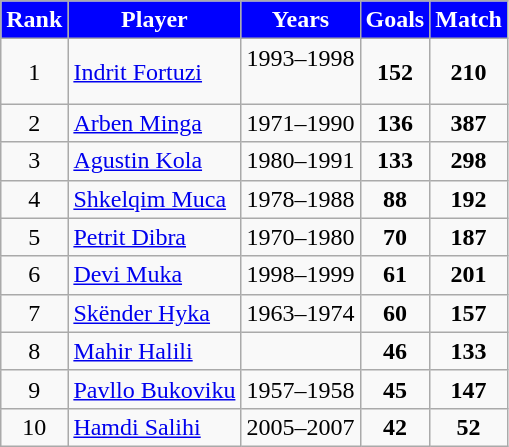<table class="wikitable sortable" style="text-align: center;">
<tr style="background:blue;color:white">
<td><strong>Rank</strong></td>
<td><strong>Player</strong></td>
<td><strong>Years</strong></td>
<td><strong>Goals</strong></td>
<td><strong>Match</strong></td>
</tr>
<tr>
<td>1</td>
<td style="text-align:left;"> <a href='#'>Indrit Fortuzi</a></td>
<td>1993–1998<br><br></td>
<td><strong>152</strong></td>
<td><strong>210</strong></td>
</tr>
<tr>
<td>2</td>
<td style="text-align:left;"> <a href='#'>Arben Minga</a></td>
<td>1971–1990<br></td>
<td><strong>136</strong></td>
<td><strong>387</strong></td>
</tr>
<tr>
<td>3</td>
<td style="text-align:left;"> <a href='#'>Agustin Kola</a></td>
<td>1980–1991<br></td>
<td><strong>133</strong></td>
<td><strong>298</strong></td>
</tr>
<tr>
<td>4</td>
<td style="text-align:left;"> <a href='#'>Shkelqim Muca</a></td>
<td>1978–1988</td>
<td><strong>88</strong></td>
<td><strong>192</strong></td>
</tr>
<tr>
<td>5</td>
<td style="text-align:left;"> <a href='#'>Petrit Dibra</a></td>
<td>1970–1980</td>
<td><strong>70</strong></td>
<td><strong>187</strong></td>
</tr>
<tr>
<td>6</td>
<td style="text-align:left;"> <a href='#'>Devi Muka</a></td>
<td>1998–1999<br></td>
<td><strong>61</strong></td>
<td><strong>201</strong></td>
</tr>
<tr>
<td>7</td>
<td style="text-align:left;"> <a href='#'>Skënder Hyka</a></td>
<td>1963–1974</td>
<td><strong>60</strong></td>
<td><strong>157</strong></td>
</tr>
<tr>
<td>8</td>
<td style="text-align:left;"> <a href='#'>Mahir Halili</a></td>
<td></td>
<td><strong>46</strong></td>
<td><strong>133</strong></td>
</tr>
<tr>
<td>9</td>
<td style="text-align:left;"> <a href='#'>Pavllo Bukoviku</a></td>
<td>1957–1958<br></td>
<td><strong>45</strong></td>
<td><strong>147</strong></td>
</tr>
<tr>
<td>10</td>
<td style="text-align:left;"> <a href='#'>Hamdi Salihi</a></td>
<td>2005–2007</td>
<td><strong>42</strong></td>
<td><strong>52</strong></td>
</tr>
</table>
